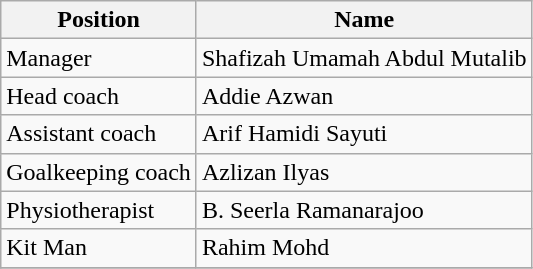<table class="wikitable">
<tr>
<th>Position</th>
<th>Name</th>
</tr>
<tr>
<td>Manager</td>
<td> Shafizah Umamah Abdul Mutalib</td>
</tr>
<tr>
<td>Head coach</td>
<td> Addie Azwan</td>
</tr>
<tr>
<td>Assistant coach</td>
<td> Arif Hamidi Sayuti</td>
</tr>
<tr>
<td>Goalkeeping coach</td>
<td> Azlizan Ilyas</td>
</tr>
<tr>
<td>Physiotherapist</td>
<td> B. Seerla Ramanarajoo</td>
</tr>
<tr>
<td>Kit Man</td>
<td> Rahim Mohd</td>
</tr>
<tr>
</tr>
</table>
